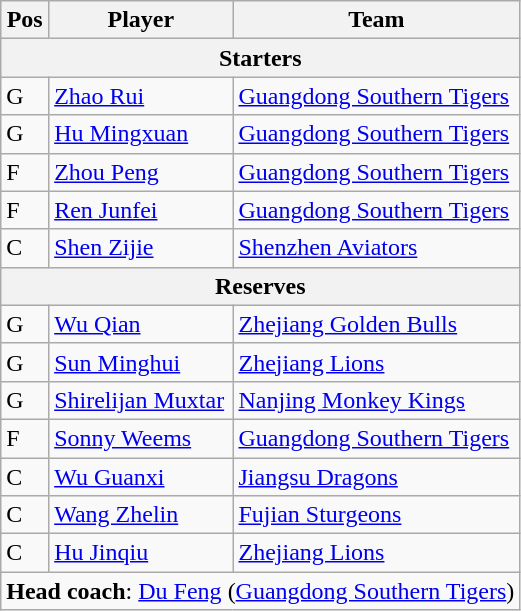<table class="wikitable sortable">
<tr>
<th>Pos</th>
<th>Player</th>
<th>Team</th>
</tr>
<tr>
<th scope="col" colspan="4">Starters</th>
</tr>
<tr>
<td>G</td>
<td style="text-align:left"><a href='#'>Zhao Rui</a></td>
<td style="text-align:left"><a href='#'>Guangdong Southern Tigers</a></td>
</tr>
<tr>
<td>G</td>
<td style="text-align:left"><a href='#'>Hu Mingxuan</a></td>
<td style="text-align:left"><a href='#'>Guangdong Southern Tigers</a></td>
</tr>
<tr>
<td>F</td>
<td style="text-align:left"><a href='#'>Zhou Peng</a></td>
<td style="text-align:left"><a href='#'>Guangdong Southern Tigers</a></td>
</tr>
<tr>
<td>F</td>
<td style="text-align:left"><a href='#'>Ren Junfei</a></td>
<td style="text-align:left"><a href='#'>Guangdong Southern Tigers</a></td>
</tr>
<tr>
<td>C</td>
<td style="text-align:left"><a href='#'>Shen Zijie</a></td>
<td style="text-align:left"><a href='#'>Shenzhen Aviators</a></td>
</tr>
<tr>
<th scope="col" colspan="4">Reserves</th>
</tr>
<tr>
<td>G</td>
<td style="text-align:left"><a href='#'>Wu Qian</a></td>
<td style="text-align:left"><a href='#'>Zhejiang Golden Bulls</a></td>
</tr>
<tr>
<td>G</td>
<td style="text-align:left"><a href='#'>Sun Minghui</a></td>
<td style="text-align:left"><a href='#'>Zhejiang Lions</a></td>
</tr>
<tr>
<td>G</td>
<td style="text-align:left"><a href='#'>Shirelijan Muxtar</a></td>
<td style="text-align:left"><a href='#'>Nanjing Monkey Kings</a></td>
</tr>
<tr>
<td>F</td>
<td style="text-align:left"><a href='#'>Sonny Weems</a></td>
<td style="text-align:left"><a href='#'>Guangdong Southern Tigers</a></td>
</tr>
<tr>
<td>C</td>
<td style="text-align:left"><a href='#'>Wu Guanxi</a></td>
<td style="text-align:left"><a href='#'>Jiangsu Dragons</a></td>
</tr>
<tr>
<td>C</td>
<td style="text-align:left"><a href='#'>Wang Zhelin</a></td>
<td style="text-align:left"><a href='#'>Fujian Sturgeons</a></td>
</tr>
<tr>
<td>C</td>
<td style="text-align:left"><a href='#'>Hu Jinqiu</a></td>
<td style="text-align:left"><a href='#'>Zhejiang Lions</a></td>
</tr>
<tr>
<td colspan="3"><strong>Head coach</strong>: <a href='#'>Du Feng</a> (<a href='#'>Guangdong Southern Tigers</a>)</td>
</tr>
</table>
